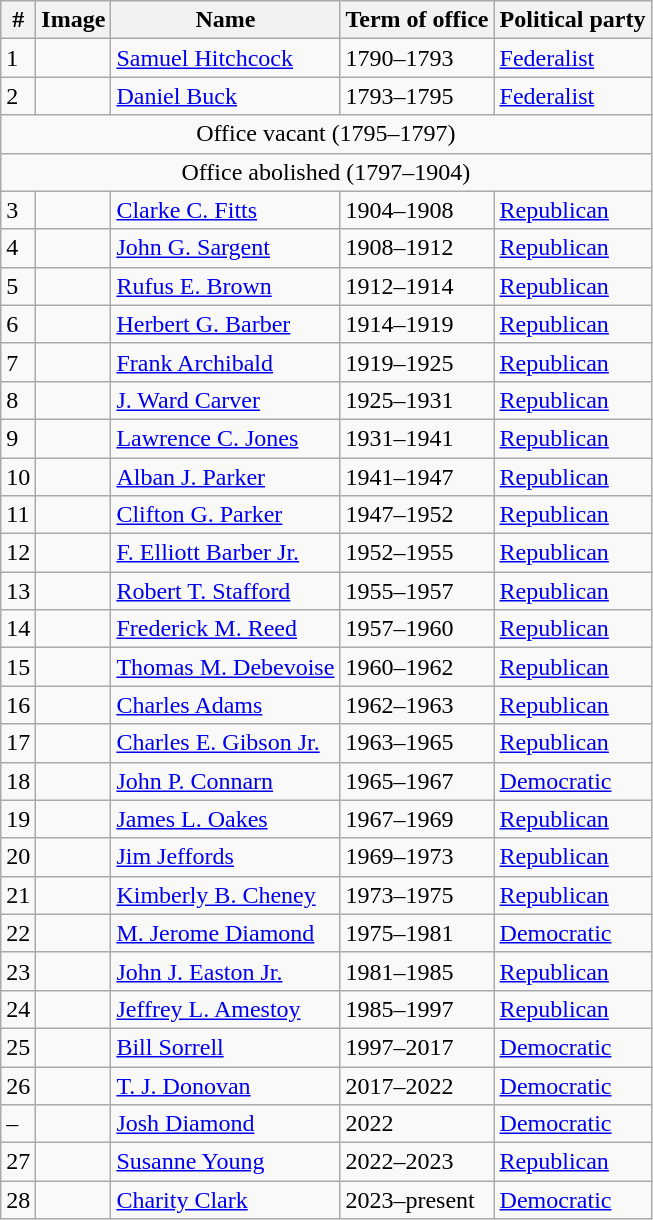<table class="wikitable">
<tr>
<th>#</th>
<th>Image</th>
<th>Name</th>
<th>Term of office</th>
<th>Political party</th>
</tr>
<tr>
<td>1</td>
<td></td>
<td><a href='#'>Samuel Hitchcock</a></td>
<td>1790–1793</td>
<td><a href='#'>Federalist</a></td>
</tr>
<tr>
<td>2</td>
<td></td>
<td><a href='#'>Daniel Buck</a></td>
<td>1793–1795</td>
<td><a href='#'>Federalist</a></td>
</tr>
<tr>
<td colspan=5 align=center>Office vacant (1795–1797)</td>
</tr>
<tr>
<td colspan=5 align=center>Office abolished (1797–1904)</td>
</tr>
<tr>
<td>3</td>
<td></td>
<td><a href='#'>Clarke C. Fitts</a></td>
<td>1904–1908</td>
<td><a href='#'>Republican</a></td>
</tr>
<tr>
<td>4</td>
<td></td>
<td><a href='#'>John G. Sargent</a></td>
<td>1908–1912</td>
<td><a href='#'>Republican</a></td>
</tr>
<tr>
<td>5</td>
<td></td>
<td><a href='#'>Rufus E. Brown</a></td>
<td>1912–1914</td>
<td><a href='#'>Republican</a></td>
</tr>
<tr>
<td>6</td>
<td></td>
<td><a href='#'>Herbert G. Barber</a></td>
<td>1914–1919</td>
<td><a href='#'>Republican</a></td>
</tr>
<tr>
<td>7</td>
<td></td>
<td><a href='#'>Frank Archibald</a></td>
<td>1919–1925</td>
<td><a href='#'>Republican</a></td>
</tr>
<tr>
<td>8</td>
<td></td>
<td><a href='#'>J. Ward Carver</a></td>
<td>1925–1931</td>
<td><a href='#'>Republican</a></td>
</tr>
<tr>
<td>9</td>
<td></td>
<td><a href='#'>Lawrence C. Jones</a></td>
<td>1931–1941</td>
<td><a href='#'>Republican</a></td>
</tr>
<tr>
<td>10</td>
<td></td>
<td><a href='#'>Alban J. Parker</a></td>
<td>1941–1947</td>
<td><a href='#'>Republican</a></td>
</tr>
<tr>
<td>11</td>
<td></td>
<td><a href='#'>Clifton G. Parker</a></td>
<td>1947–1952</td>
<td><a href='#'>Republican</a></td>
</tr>
<tr>
<td>12</td>
<td></td>
<td><a href='#'>F. Elliott Barber Jr.</a></td>
<td>1952–1955</td>
<td><a href='#'>Republican</a></td>
</tr>
<tr>
<td>13</td>
<td></td>
<td><a href='#'>Robert T. Stafford</a></td>
<td>1955–1957</td>
<td><a href='#'>Republican</a></td>
</tr>
<tr>
<td>14</td>
<td></td>
<td><a href='#'>Frederick M. Reed</a></td>
<td>1957–1960</td>
<td><a href='#'>Republican</a></td>
</tr>
<tr>
<td>15</td>
<td></td>
<td><a href='#'>Thomas M. Debevoise</a></td>
<td>1960–1962</td>
<td><a href='#'>Republican</a></td>
</tr>
<tr>
<td>16</td>
<td></td>
<td><a href='#'>Charles Adams</a></td>
<td>1962–1963</td>
<td><a href='#'>Republican</a></td>
</tr>
<tr>
<td>17</td>
<td></td>
<td><a href='#'>Charles E. Gibson Jr.</a></td>
<td>1963–1965</td>
<td><a href='#'>Republican</a></td>
</tr>
<tr>
<td>18</td>
<td></td>
<td><a href='#'>John P. Connarn</a></td>
<td>1965–1967</td>
<td><a href='#'>Democratic</a></td>
</tr>
<tr>
<td>19</td>
<td></td>
<td><a href='#'>James L. Oakes</a></td>
<td>1967–1969</td>
<td><a href='#'>Republican</a></td>
</tr>
<tr>
<td>20</td>
<td></td>
<td><a href='#'>Jim Jeffords</a></td>
<td>1969–1973</td>
<td><a href='#'>Republican</a></td>
</tr>
<tr>
<td>21</td>
<td></td>
<td><a href='#'>Kimberly B. Cheney</a></td>
<td>1973–1975</td>
<td><a href='#'>Republican</a></td>
</tr>
<tr>
<td>22</td>
<td></td>
<td><a href='#'>M. Jerome Diamond</a></td>
<td>1975–1981</td>
<td><a href='#'>Democratic</a></td>
</tr>
<tr>
<td>23</td>
<td></td>
<td><a href='#'>John J. Easton Jr.</a></td>
<td>1981–1985</td>
<td><a href='#'>Republican</a></td>
</tr>
<tr>
<td>24</td>
<td></td>
<td><a href='#'>Jeffrey L. Amestoy</a></td>
<td>1985–1997</td>
<td><a href='#'>Republican</a></td>
</tr>
<tr>
<td>25</td>
<td></td>
<td><a href='#'>Bill Sorrell</a></td>
<td>1997–2017</td>
<td><a href='#'>Democratic</a></td>
</tr>
<tr>
<td>26</td>
<td></td>
<td><a href='#'>T. J. Donovan</a></td>
<td>2017–2022</td>
<td><a href='#'>Democratic</a></td>
</tr>
<tr>
<td>–</td>
<td></td>
<td><a href='#'>Josh Diamond</a> </td>
<td>2022</td>
<td><a href='#'>Democratic</a></td>
</tr>
<tr>
<td>27</td>
<td></td>
<td><a href='#'>Susanne Young</a></td>
<td>2022–2023</td>
<td><a href='#'>Republican</a></td>
</tr>
<tr>
<td>28</td>
<td></td>
<td><a href='#'>Charity Clark</a></td>
<td>2023–present</td>
<td><a href='#'>Democratic</a></td>
</tr>
</table>
